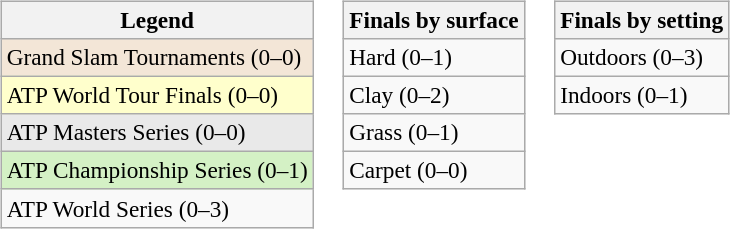<table>
<tr valign=top>
<td><br><table class=wikitable style=font-size:97%>
<tr>
<th>Legend</th>
</tr>
<tr style="background:#f3e6d7;">
<td>Grand Slam Tournaments (0–0)</td>
</tr>
<tr style="background:#ffc;">
<td>ATP World Tour Finals (0–0)</td>
</tr>
<tr style="background:#e9e9e9;">
<td>ATP Masters Series (0–0)</td>
</tr>
<tr style="background:#d4f1c5;">
<td>ATP Championship Series (0–1)</td>
</tr>
<tr>
<td>ATP World Series (0–3)</td>
</tr>
</table>
</td>
<td><br><table class=wikitable style=font-size:97%>
<tr>
<th>Finals by surface</th>
</tr>
<tr>
<td>Hard (0–1)</td>
</tr>
<tr>
<td>Clay (0–2)</td>
</tr>
<tr>
<td>Grass (0–1)</td>
</tr>
<tr>
<td>Carpet (0–0)</td>
</tr>
</table>
</td>
<td><br><table class=wikitable style=font-size:97%>
<tr>
<th>Finals by setting</th>
</tr>
<tr>
<td>Outdoors (0–3)</td>
</tr>
<tr>
<td>Indoors (0–1)</td>
</tr>
</table>
</td>
</tr>
</table>
